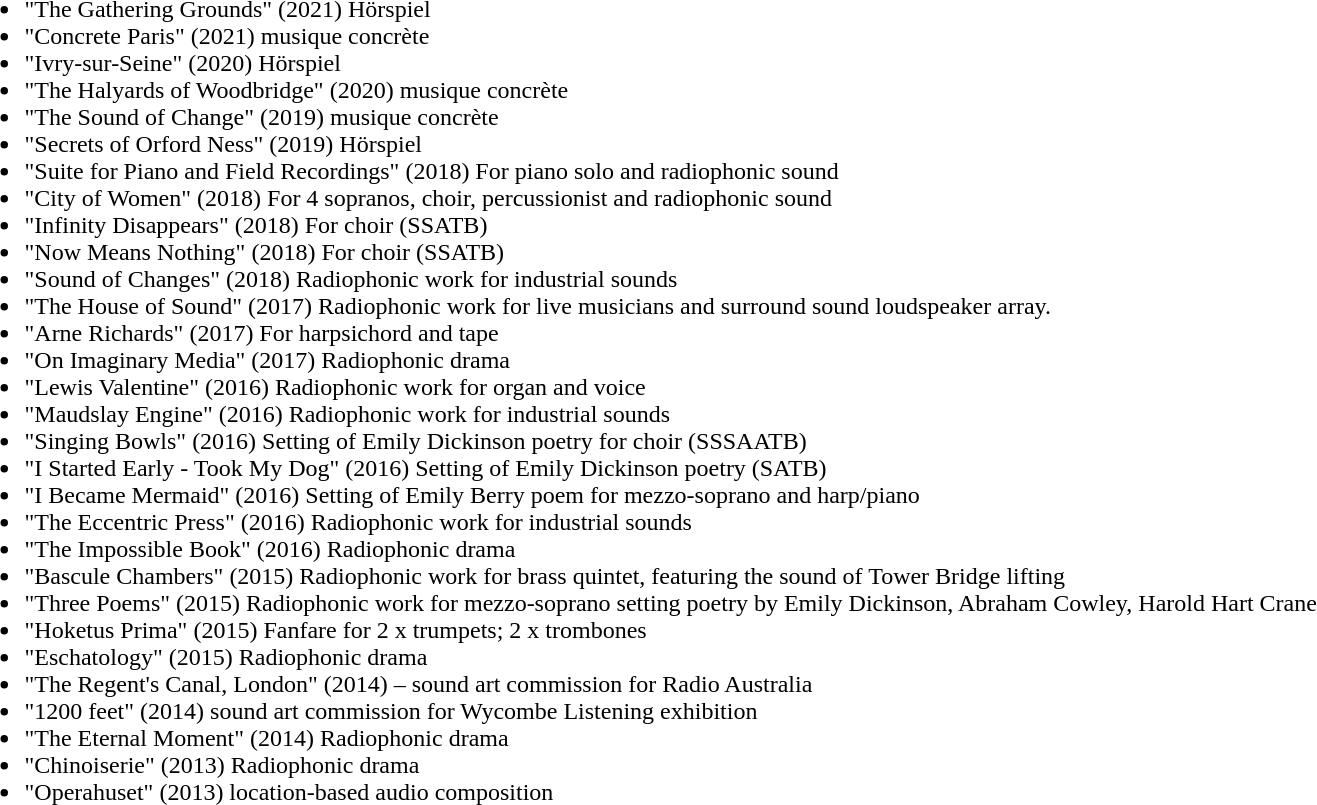<table>
<tr>
<td valign="top"><br><ul><li>"The Gathering Grounds" (2021) Hörspiel</li><li>"Concrete Paris" (2021) musique concrète</li><li>"Ivry-sur-Seine" (2020) Hörspiel</li><li>"The Halyards of Woodbridge" (2020) musique concrète</li><li>"The Sound of Change" (2019) musique concrète</li><li>"Secrets of Orford Ness" (2019) Hörspiel</li><li>"Suite for Piano and Field Recordings" (2018) For piano solo and radiophonic sound</li><li>"City of Women" (2018) For 4 sopranos, choir, percussionist and radiophonic sound</li><li>"Infinity Disappears" (2018) For choir (SSATB)</li><li>"Now Means Nothing" (2018) For choir (SSATB)</li><li>"Sound of Changes" (2018) Radiophonic work for industrial sounds</li><li>"The House of Sound" (2017) Radiophonic work for live musicians and surround sound loudspeaker array.</li><li>"Arne Richards" (2017) For harpsichord and tape</li><li>"On Imaginary Media" (2017) Radiophonic drama</li><li>"Lewis Valentine" (2016) Radiophonic work for organ and voice</li><li>"Maudslay Engine" (2016) Radiophonic work for industrial sounds</li><li>"Singing Bowls" (2016) Setting of Emily Dickinson poetry for choir (SSSAATB)</li><li>"I Started Early - Took My Dog" (2016) Setting of Emily Dickinson poetry (SATB)</li><li>"I Became Mermaid" (2016) Setting of Emily Berry poem for mezzo-soprano and harp/piano</li><li>"The Eccentric Press" (2016) Radiophonic work for industrial sounds</li><li>"The Impossible Book" (2016) Radiophonic drama</li><li>"Bascule Chambers" (2015) Radiophonic work for brass quintet, featuring the sound of Tower Bridge lifting</li><li>"Three Poems" (2015) Radiophonic work for mezzo-soprano setting poetry by Emily Dickinson, Abraham Cowley, Harold Hart Crane</li><li>"Hoketus Prima" (2015) Fanfare for 2 x trumpets; 2 x trombones</li><li>"Eschatology" (2015) Radiophonic drama</li><li>"The Regent's Canal, London" (2014) – sound art commission for Radio Australia</li><li>"1200 feet" (2014) sound art commission for Wycombe Listening exhibition</li><li>"The Eternal Moment" (2014) Radiophonic drama</li><li>"Chinoiserie" (2013) Radiophonic drama</li><li>"Operahuset" (2013) location-based audio composition</li></ul></td>
</tr>
</table>
